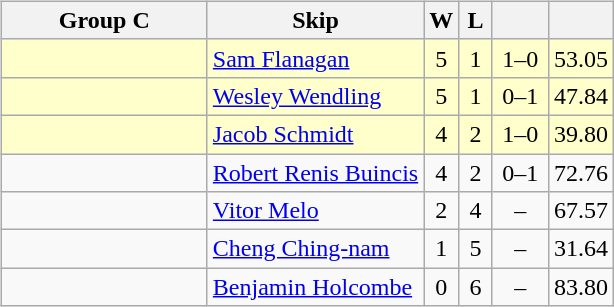<table>
<tr>
<td valign=top width=10%><br><table class="wikitable" style="text-align: center;">
<tr>
<th width=130>Group C</th>
<th>Skip</th>
<th width=15>W</th>
<th width=15>L</th>
<th width=30></th>
<th width=15></th>
</tr>
<tr bgcolor=#ffffcc>
<td style="text-align:left;"></td>
<td style="text-align:left;"><a href='#'>Sam Flanagan</a></td>
<td>5</td>
<td>1</td>
<td>1–0</td>
<td>53.05</td>
</tr>
<tr bgcolor=#ffffcc>
<td style="text-align:left;"></td>
<td style="text-align:left;"><a href='#'>Wesley Wendling</a></td>
<td>5</td>
<td>1</td>
<td>0–1</td>
<td>47.84</td>
</tr>
<tr bgcolor=#ffffcc>
<td style="text-align:left;"></td>
<td style="text-align:left;"><a href='#'>Jacob Schmidt</a></td>
<td>4</td>
<td>2</td>
<td>1–0</td>
<td>39.80</td>
</tr>
<tr>
<td style="text-align:left;"></td>
<td style="text-align:left;"><a href='#'>Robert Renis Buincis</a></td>
<td>4</td>
<td>2</td>
<td>0–1</td>
<td>72.76</td>
</tr>
<tr>
<td style="text-align:left;"></td>
<td style="text-align:left;"><a href='#'>Vitor Melo</a></td>
<td>2</td>
<td>4</td>
<td>–</td>
<td>67.57</td>
</tr>
<tr>
<td style="text-align:left;"></td>
<td style="text-align:left;"><a href='#'>Cheng Ching-nam</a></td>
<td>1</td>
<td>5</td>
<td>–</td>
<td>31.64</td>
</tr>
<tr>
<td style="text-align:left;"></td>
<td style="text-align:left;"><a href='#'>Benjamin Holcombe</a></td>
<td>0</td>
<td>6</td>
<td>–</td>
<td>83.80</td>
</tr>
</table>
</td>
</tr>
</table>
